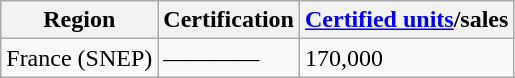<table class="wikitable">
<tr>
<th>Region</th>
<th>Certification</th>
<th><a href='#'>Certified units</a>/sales</th>
</tr>
<tr>
<td>France (SNEP)</td>
<td>————</td>
<td>170,000</td>
</tr>
</table>
